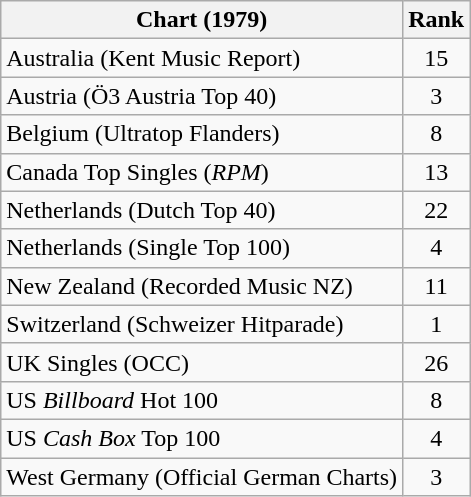<table class="wikitable sortable">
<tr>
<th align="left">Chart (1979)</th>
<th style="text-align:center;">Rank</th>
</tr>
<tr>
<td>Australia (Kent Music Report)</td>
<td style="text-align:center;">15</td>
</tr>
<tr>
<td>Austria (Ö3 Austria Top 40)</td>
<td style="text-align:center;">3</td>
</tr>
<tr>
<td>Belgium (Ultratop Flanders)</td>
<td style="text-align:center;">8</td>
</tr>
<tr>
<td>Canada Top Singles (<em>RPM</em>)</td>
<td style="text-align:center;">13</td>
</tr>
<tr>
<td>Netherlands (Dutch Top 40)</td>
<td style="text-align:center;">22</td>
</tr>
<tr>
<td>Netherlands (Single Top 100)</td>
<td style="text-align:center;">4</td>
</tr>
<tr>
<td>New Zealand (Recorded Music NZ)</td>
<td style="text-align:center;">11</td>
</tr>
<tr>
<td>Switzerland (Schweizer Hitparade)</td>
<td style="text-align:center;">1</td>
</tr>
<tr>
<td>UK Singles (OCC)</td>
<td style="text-align:center;">26</td>
</tr>
<tr>
<td>US <em>Billboard</em> Hot 100</td>
<td style="text-align:center;">8</td>
</tr>
<tr>
<td>US <em>Cash Box</em> Top 100</td>
<td style="text-align:center;">4</td>
</tr>
<tr>
<td>West Germany (Official German Charts)</td>
<td style="text-align:center;">3</td>
</tr>
</table>
